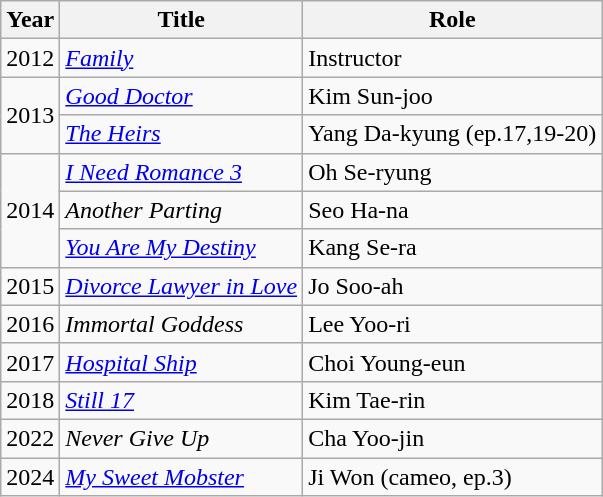<table class="wikitable">
<tr>
<th>Year</th>
<th>Title</th>
<th>Role</th>
</tr>
<tr>
<td>2012</td>
<td><em><a href='#'>Family</a></em></td>
<td>Instructor</td>
</tr>
<tr>
<td rowspan="2">2013</td>
<td><em><a href='#'>Good Doctor</a></em></td>
<td>Kim Sun-joo</td>
</tr>
<tr>
<td><em><a href='#'>The Heirs</a></em></td>
<td>Yang Da-kyung (ep.17,19-20)</td>
</tr>
<tr>
<td rowspan="3">2014</td>
<td><em><a href='#'>I Need Romance 3</a></em></td>
<td>Oh Se-ryung</td>
</tr>
<tr>
<td><em>Another Parting</em></td>
<td>Seo Ha-na</td>
</tr>
<tr>
<td><em><a href='#'>You Are My Destiny</a></em></td>
<td>Kang Se-ra</td>
</tr>
<tr>
<td>2015</td>
<td><em><a href='#'>Divorce Lawyer in Love</a></em></td>
<td>Jo Soo-ah</td>
</tr>
<tr>
<td>2016</td>
<td><em>Immortal Goddess</em></td>
<td>Lee Yoo-ri</td>
</tr>
<tr>
<td>2017</td>
<td><a href='#'><em>Hospital Ship</em></a></td>
<td>Choi Young-eun</td>
</tr>
<tr>
<td>2018</td>
<td><em><a href='#'>Still 17</a></em></td>
<td>Kim Tae-rin</td>
</tr>
<tr>
<td>2022</td>
<td><em>Never Give Up</em></td>
<td>Cha Yoo-jin</td>
</tr>
<tr>
<td>2024</td>
<td><em><a href='#'>My Sweet Mobster</a></em></td>
<td>Ji Won (cameo, ep.3)</td>
</tr>
</table>
